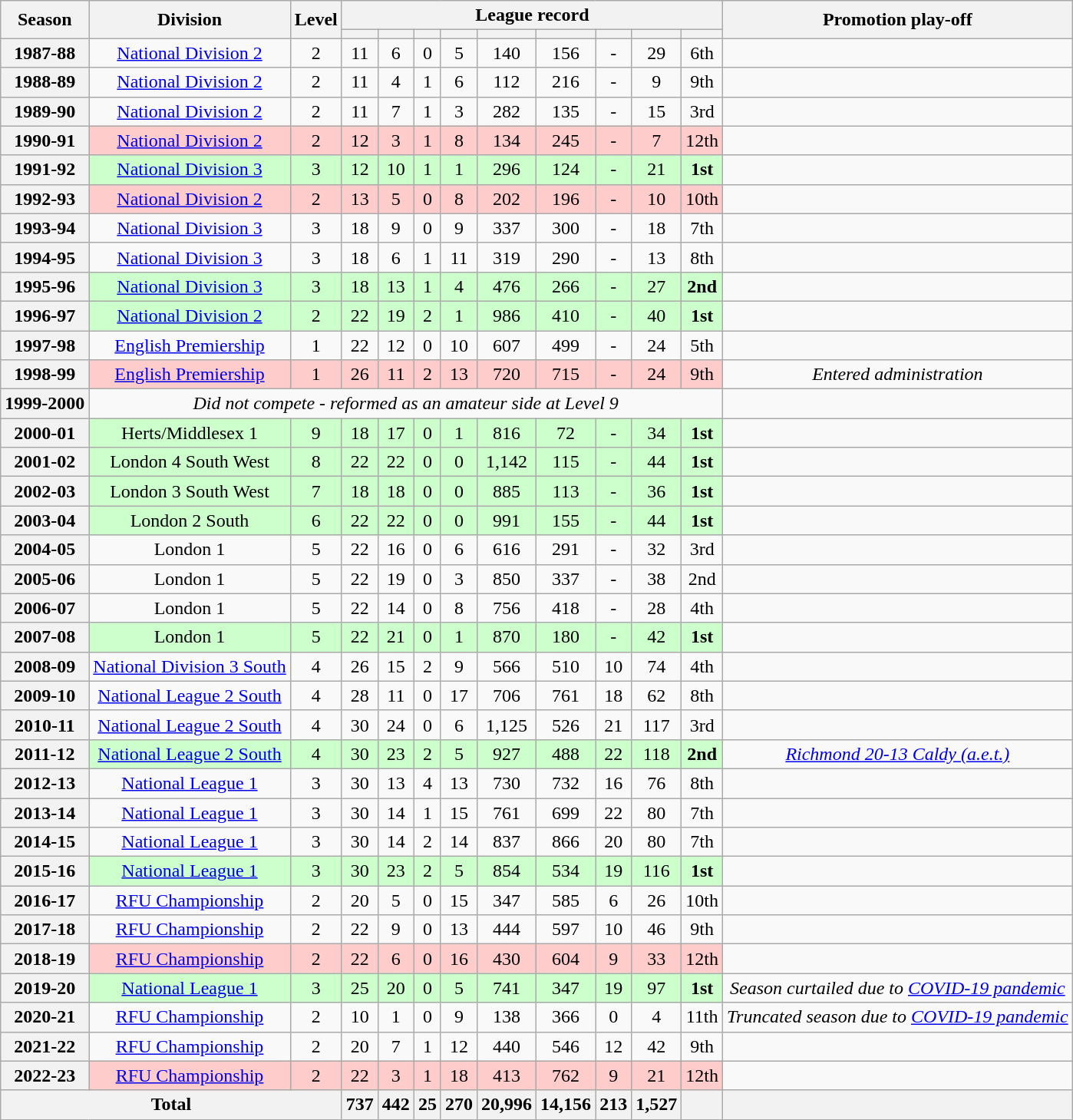<table class="wikitable sortable plainrowheaders" style="text-align:center;">
<tr>
<th rowspan="2" scope="col">Season</th>
<th rowspan="2" scope="col">Division</th>
<th rowspan="2">Level</th>
<th colspan="9">League record</th>
<th rowspan="2" scope="col">Promotion play-off</th>
</tr>
<tr>
<th scope="col"></th>
<th scope="col"></th>
<th scope="col"></th>
<th scope="col"></th>
<th scope="col"></th>
<th scope="col"></th>
<th scope="col"></th>
<th scope="col"></th>
<th scope="col"></th>
</tr>
<tr>
<th>1987-88</th>
<td><a href='#'>National Division 2</a></td>
<td>2</td>
<td>11</td>
<td>6</td>
<td>0</td>
<td>5</td>
<td>140</td>
<td>156</td>
<td>-</td>
<td>29</td>
<td>6th</td>
<td></td>
</tr>
<tr>
<th>1988-89</th>
<td><a href='#'>National Division 2</a></td>
<td>2</td>
<td>11</td>
<td>4</td>
<td>1</td>
<td>6</td>
<td>112</td>
<td>216</td>
<td>-</td>
<td>9</td>
<td>9th</td>
<td></td>
</tr>
<tr>
<th>1989-90</th>
<td><a href='#'>National Division 2</a></td>
<td>2</td>
<td>11</td>
<td>7</td>
<td>1</td>
<td>3</td>
<td>282</td>
<td>135</td>
<td>-</td>
<td>15</td>
<td>3rd</td>
<td></td>
</tr>
<tr>
<th>1990-91</th>
<td style="background-color:#fcc;"><a href='#'>National Division 2</a></td>
<td style="background-color:#fcc;">2</td>
<td style="background-color:#fcc;">12</td>
<td style="background-color:#fcc;">3</td>
<td style="background-color:#fcc;">1</td>
<td style="background-color:#fcc;">8</td>
<td style="background-color:#fcc;">134</td>
<td style="background-color:#fcc;">245</td>
<td style="background-color:#fcc;">-</td>
<td style="background-color:#fcc;">7</td>
<td style="background-color:#fcc;">12th</td>
<td></td>
</tr>
<tr>
<th>1991-92</th>
<td style="background-color:#cfc;"><a href='#'>National Division 3</a></td>
<td style="background-color:#cfc;">3</td>
<td style="background-color:#cfc;">12</td>
<td style="background-color:#cfc;">10</td>
<td style="background-color:#cfc;">1</td>
<td style="background-color:#cfc;">1</td>
<td style="background-color:#cfc;">296</td>
<td style="background-color:#cfc;">124</td>
<td style="background-color:#cfc;">-</td>
<td style="background-color:#cfc;">21</td>
<td style="background-color:#cfc;"><strong>1st</strong></td>
<td></td>
</tr>
<tr>
<th>1992-93</th>
<td style="background-color:#fcc;"><a href='#'>National Division 2</a></td>
<td style="background-color:#fcc;">2</td>
<td style="background-color:#fcc;">13</td>
<td style="background-color:#fcc;">5</td>
<td style="background-color:#fcc;">0</td>
<td style="background-color:#fcc;">8</td>
<td style="background-color:#fcc;">202</td>
<td style="background-color:#fcc;">196</td>
<td style="background-color:#fcc;">-</td>
<td style="background-color:#fcc;">10</td>
<td style="background-color:#fcc;">10th</td>
<td></td>
</tr>
<tr>
<th>1993-94</th>
<td><a href='#'>National Division 3</a></td>
<td>3</td>
<td>18</td>
<td>9</td>
<td>0</td>
<td>9</td>
<td>337</td>
<td>300</td>
<td>-</td>
<td>18</td>
<td>7th</td>
<td></td>
</tr>
<tr>
<th>1994-95</th>
<td><a href='#'>National Division 3</a></td>
<td>3</td>
<td>18</td>
<td>6</td>
<td>1</td>
<td>11</td>
<td>319</td>
<td>290</td>
<td>-</td>
<td>13</td>
<td>8th</td>
<td></td>
</tr>
<tr>
<th>1995-96</th>
<td style="background-color:#cfc;"><a href='#'>National Division 3</a></td>
<td style="background-color:#cfc;">3</td>
<td style="background-color:#cfc;">18</td>
<td style="background-color:#cfc;">13</td>
<td style="background-color:#cfc;">1</td>
<td style="background-color:#cfc;">4</td>
<td style="background-color:#cfc;">476</td>
<td style="background-color:#cfc;">266</td>
<td style="background-color:#cfc;">-</td>
<td style="background-color:#cfc;">27</td>
<td style="background-color:#cfc;"><strong>2nd</strong></td>
<td></td>
</tr>
<tr>
<th>1996-97</th>
<td style="background-color:#cfc;"><a href='#'>National Division 2</a></td>
<td style="background-color:#cfc;">2</td>
<td style="background-color:#cfc;">22</td>
<td style="background-color:#cfc;">19</td>
<td style="background-color:#cfc;">2</td>
<td style="background-color:#cfc;">1</td>
<td style="background-color:#cfc;">986</td>
<td style="background-color:#cfc;">410</td>
<td style="background-color:#cfc;">-</td>
<td style="background-color:#cfc;">40</td>
<td style="background-color:#cfc;"><strong>1st</strong></td>
<td></td>
</tr>
<tr>
<th>1997-98</th>
<td><a href='#'>English Premiership</a></td>
<td>1</td>
<td>22</td>
<td>12</td>
<td>0</td>
<td>10</td>
<td>607</td>
<td>499</td>
<td>-</td>
<td>24</td>
<td>5th</td>
<td></td>
</tr>
<tr>
<th>1998-99</th>
<td style="background-color:#fcc;"><a href='#'>English Premiership</a></td>
<td style="background-color:#fcc;">1</td>
<td style="background-color:#fcc;">26</td>
<td style="background-color:#fcc;">11</td>
<td style="background-color:#fcc;">2</td>
<td style="background-color:#fcc;">13</td>
<td style="background-color:#fcc;">720</td>
<td style="background-color:#fcc;">715</td>
<td style="background-color:#fcc;">-</td>
<td style="background-color:#fcc;">24</td>
<td style="background-color:#fcc;">9th</td>
<td><em>Entered administration</em></td>
</tr>
<tr>
<th>1999-2000</th>
<td colspan="11"><em>Did not compete - reformed as an amateur side at Level 9</em> </td>
<td></td>
</tr>
<tr>
<th>2000-01</th>
<td style="background-color:#cfc;">Herts/Middlesex 1</td>
<td style="background-color:#cfc;">9</td>
<td style="background-color:#cfc;">18</td>
<td style="background-color:#cfc;">17</td>
<td style="background-color:#cfc;">0</td>
<td style="background-color:#cfc;">1</td>
<td style="background-color:#cfc;">816</td>
<td style="background-color:#cfc;">72</td>
<td style="background-color:#cfc;">-</td>
<td style="background-color:#cfc;">34</td>
<td style="background-color:#cfc;"><strong>1st</strong></td>
<td></td>
</tr>
<tr>
<th>2001-02</th>
<td style="background-color:#cfc;">London 4 South West</td>
<td style="background-color:#cfc;">8</td>
<td style="background-color:#cfc;">22</td>
<td style="background-color:#cfc;">22</td>
<td style="background-color:#cfc;">0</td>
<td style="background-color:#cfc;">0</td>
<td style="background-color:#cfc;">1,142</td>
<td style="background-color:#cfc;">115</td>
<td style="background-color:#cfc;">-</td>
<td style="background-color:#cfc;">44</td>
<td style="background-color:#cfc;"><strong>1st</strong></td>
<td></td>
</tr>
<tr>
<th>2002-03</th>
<td style="background-color:#cfc;">London 3 South West</td>
<td style="background-color:#cfc;">7</td>
<td style="background-color:#cfc;">18</td>
<td style="background-color:#cfc;">18</td>
<td style="background-color:#cfc;">0</td>
<td style="background-color:#cfc;">0</td>
<td style="background-color:#cfc;">885</td>
<td style="background-color:#cfc;">113</td>
<td style="background-color:#cfc;">-</td>
<td style="background-color:#cfc;">36</td>
<td style="background-color:#cfc;"><strong>1st</strong></td>
<td></td>
</tr>
<tr>
<th>2003-04</th>
<td style="background-color:#cfc;">London 2 South</td>
<td style="background-color:#cfc;">6</td>
<td style="background-color:#cfc;">22</td>
<td style="background-color:#cfc;">22</td>
<td style="background-color:#cfc;">0</td>
<td style="background-color:#cfc;">0</td>
<td style="background-color:#cfc;">991</td>
<td style="background-color:#cfc;">155</td>
<td style="background-color:#cfc;">-</td>
<td style="background-color:#cfc;">44</td>
<td style="background-color:#cfc;"><strong>1st</strong></td>
<td></td>
</tr>
<tr>
<th>2004-05</th>
<td>London 1</td>
<td>5</td>
<td>22</td>
<td>16</td>
<td>0</td>
<td>6</td>
<td>616</td>
<td>291</td>
<td>-</td>
<td>32</td>
<td>3rd</td>
<td></td>
</tr>
<tr>
<th>2005-06</th>
<td>London 1</td>
<td>5</td>
<td>22</td>
<td>19</td>
<td>0</td>
<td>3</td>
<td>850</td>
<td>337</td>
<td>-</td>
<td>38</td>
<td>2nd</td>
<td></td>
</tr>
<tr>
<th>2006-07</th>
<td>London 1</td>
<td>5</td>
<td>22</td>
<td>14</td>
<td>0</td>
<td>8</td>
<td>756</td>
<td>418</td>
<td>-</td>
<td>28</td>
<td>4th</td>
<td></td>
</tr>
<tr>
<th>2007-08</th>
<td style="background-color:#cfc;">London 1</td>
<td style="background-color:#cfc;">5</td>
<td style="background-color:#cfc;">22</td>
<td style="background-color:#cfc;">21</td>
<td style="background-color:#cfc;">0</td>
<td style="background-color:#cfc;">1</td>
<td style="background-color:#cfc;">870</td>
<td style="background-color:#cfc;">180</td>
<td style="background-color:#cfc;">-</td>
<td style="background-color:#cfc;">42</td>
<td style="background-color:#cfc;"><strong>1st</strong></td>
<td></td>
</tr>
<tr>
<th>2008-09</th>
<td><a href='#'>National Division 3 South</a></td>
<td>4</td>
<td>26</td>
<td>15</td>
<td>2</td>
<td>9</td>
<td>566</td>
<td>510</td>
<td>10</td>
<td>74</td>
<td>4th</td>
<td></td>
</tr>
<tr>
<th>2009-10</th>
<td><a href='#'>National League 2 South</a></td>
<td>4</td>
<td>28</td>
<td>11</td>
<td>0</td>
<td>17</td>
<td>706</td>
<td>761</td>
<td>18</td>
<td>62</td>
<td>8th</td>
<td></td>
</tr>
<tr>
<th>2010-11</th>
<td><a href='#'>National League 2 South</a></td>
<td>4</td>
<td>30</td>
<td>24</td>
<td>0</td>
<td>6</td>
<td>1,125</td>
<td>526</td>
<td>21</td>
<td>117</td>
<td>3rd</td>
<td></td>
</tr>
<tr>
<th>2011-12</th>
<td style="background-color:#cfc;"><a href='#'>National League 2 South</a></td>
<td style="background-color:#cfc;">4</td>
<td style="background-color:#cfc;">30</td>
<td style="background-color:#cfc;">23</td>
<td style="background-color:#cfc;">2</td>
<td style="background-color:#cfc;">5</td>
<td style="background-color:#cfc;">927</td>
<td style="background-color:#cfc;">488</td>
<td style="background-color:#cfc;">22</td>
<td style="background-color:#cfc;">118</td>
<td style="background-color:#cfc;"><strong>2nd</strong></td>
<td><em><a href='#'>Richmond 20-13 Caldy (a.e.t.)</a></em></td>
</tr>
<tr>
<th>2012-13</th>
<td><a href='#'>National League 1</a></td>
<td>3</td>
<td>30</td>
<td>13</td>
<td>4</td>
<td>13</td>
<td>730</td>
<td>732</td>
<td>16</td>
<td>76</td>
<td>8th</td>
<td></td>
</tr>
<tr>
<th>2013-14</th>
<td><a href='#'>National League 1</a></td>
<td>3</td>
<td>30</td>
<td>14</td>
<td>1</td>
<td>15</td>
<td>761</td>
<td>699</td>
<td>22</td>
<td>80</td>
<td>7th</td>
<td></td>
</tr>
<tr>
<th>2014-15</th>
<td><a href='#'>National League 1</a></td>
<td>3</td>
<td>30</td>
<td>14</td>
<td>2</td>
<td>14</td>
<td>837</td>
<td>866</td>
<td>20</td>
<td>80</td>
<td>7th</td>
<td></td>
</tr>
<tr>
<th>2015-16</th>
<td style="background-color:#cfc;"><a href='#'>National League 1</a></td>
<td style="background-color:#cfc;">3</td>
<td style="background-color:#cfc;">30</td>
<td style="background-color:#cfc;">23</td>
<td style="background-color:#cfc;">2</td>
<td style="background-color:#cfc;">5</td>
<td style="background-color:#cfc;">854</td>
<td style="background-color:#cfc;">534</td>
<td style="background-color:#cfc;">19</td>
<td style="background-color:#cfc;">116</td>
<td style="background-color:#cfc;"><strong>1st</strong></td>
<td></td>
</tr>
<tr>
<th>2016-17</th>
<td><a href='#'>RFU Championship</a></td>
<td>2</td>
<td>20</td>
<td>5</td>
<td>0</td>
<td>15</td>
<td>347</td>
<td>585</td>
<td>6</td>
<td>26</td>
<td>10th</td>
<td></td>
</tr>
<tr>
<th>2017-18</th>
<td><a href='#'>RFU Championship</a></td>
<td>2</td>
<td>22</td>
<td>9</td>
<td>0</td>
<td>13</td>
<td>444</td>
<td>597</td>
<td>10</td>
<td>46</td>
<td>9th</td>
<td></td>
</tr>
<tr>
<th>2018-19</th>
<td style="background-color:#fcc;"><a href='#'>RFU Championship</a></td>
<td style="background-color:#fcc;">2</td>
<td style="background-color:#fcc;">22</td>
<td style="background-color:#fcc;">6</td>
<td style="background-color:#fcc;">0</td>
<td style="background-color:#fcc;">16</td>
<td style="background-color:#fcc;">430</td>
<td style="background-color:#fcc;">604</td>
<td style="background-color:#fcc;">9</td>
<td style="background-color:#fcc;">33</td>
<td style="background-color:#fcc;">12th</td>
<td></td>
</tr>
<tr>
<th>2019-20</th>
<td style="background-color:#cfc;"><a href='#'>National League 1</a></td>
<td style="background-color:#cfc;">3</td>
<td style="background-color:#cfc;">25</td>
<td style="background-color:#cfc;">20</td>
<td style="background-color:#cfc;">0</td>
<td style="background-color:#cfc;">5</td>
<td style="background-color:#cfc;">741</td>
<td style="background-color:#cfc;">347</td>
<td style="background-color:#cfc;">19</td>
<td style="background-color:#cfc;">97</td>
<td style="background-color:#cfc;"><strong>1st</strong></td>
<td><em>Season curtailed due to <a href='#'>COVID-19 pandemic</a></em></td>
</tr>
<tr>
<th>2020-21</th>
<td><a href='#'>RFU Championship</a></td>
<td>2</td>
<td>10</td>
<td>1</td>
<td>0</td>
<td>9</td>
<td>138</td>
<td>366</td>
<td>0</td>
<td>4</td>
<td>11th</td>
<td><em>Truncated season due to <a href='#'>COVID-19 pandemic</a></em></td>
</tr>
<tr>
<th>2021-22</th>
<td><a href='#'>RFU Championship</a></td>
<td>2</td>
<td>20</td>
<td>7</td>
<td>1</td>
<td>12</td>
<td>440</td>
<td>546</td>
<td>12</td>
<td>42</td>
<td>9th</td>
<td></td>
</tr>
<tr>
<th>2022-23</th>
<td style="background-color:#fcc;"><a href='#'>RFU Championship</a></td>
<td style="background-color:#fcc;">2</td>
<td style="background-color:#fcc;">22</td>
<td style="background-color:#fcc;">3</td>
<td style="background-color:#fcc;">1</td>
<td style="background-color:#fcc;">18</td>
<td style="background-color:#fcc;">413</td>
<td style="background-color:#fcc;">762</td>
<td style="background-color:#fcc;">9</td>
<td style="background-color:#fcc;">21</td>
<td style="background-color:#fcc;">12th</td>
<td></td>
</tr>
<tr>
<th colspan="3">Total</th>
<th>737</th>
<th>442</th>
<th>25</th>
<th>270</th>
<th>20,996</th>
<th>14,156</th>
<th>213</th>
<th>1,527</th>
<th></th>
<th></th>
</tr>
</table>
